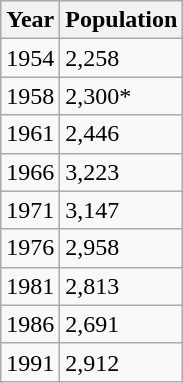<table class="wikitable">
<tr>
<th>Year</th>
<th>Population</th>
</tr>
<tr>
<td>1954</td>
<td>2,258</td>
</tr>
<tr>
<td>1958</td>
<td>2,300*</td>
</tr>
<tr>
<td>1961</td>
<td>2,446</td>
</tr>
<tr>
<td>1966</td>
<td>3,223</td>
</tr>
<tr>
<td>1971</td>
<td>3,147</td>
</tr>
<tr>
<td>1976</td>
<td>2,958</td>
</tr>
<tr>
<td>1981</td>
<td>2,813</td>
</tr>
<tr>
<td>1986</td>
<td>2,691</td>
</tr>
<tr>
<td>1991</td>
<td>2,912</td>
</tr>
</table>
